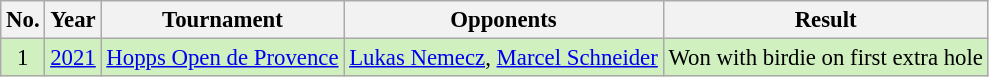<table class="wikitable" style="font-size:95%;">
<tr>
<th>No.</th>
<th>Year</th>
<th>Tournament</th>
<th>Opponents</th>
<th>Result</th>
</tr>
<tr style="background:#D0F0C0;">
<td align=center>1</td>
<td><a href='#'>2021</a></td>
<td><a href='#'>Hopps Open de Provence</a></td>
<td> <a href='#'>Lukas Nemecz</a>,  <a href='#'>Marcel Schneider</a></td>
<td>Won with birdie on first extra hole</td>
</tr>
</table>
